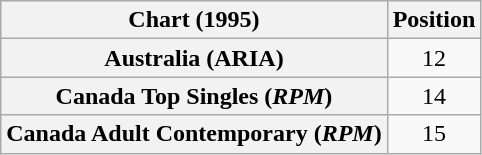<table class="wikitable sortable plainrowheaders" style="text-align:center">
<tr>
<th>Chart (1995)</th>
<th>Position</th>
</tr>
<tr>
<th scope="row">Australia (ARIA)</th>
<td>12</td>
</tr>
<tr>
<th scope="row">Canada Top Singles (<em>RPM</em>)</th>
<td>14</td>
</tr>
<tr>
<th scope="row">Canada Adult Contemporary (<em>RPM</em>)</th>
<td>15</td>
</tr>
</table>
